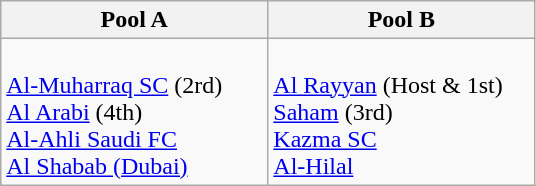<table class="wikitable">
<tr>
<th width=45%>Pool A</th>
<th width=45%>Pool B</th>
</tr>
<tr>
<td valign=top><br> <a href='#'>Al-Muharraq SC</a>  (2rd)<br>
 <a href='#'>Al Arabi</a> (4th)<br>
 <a href='#'>Al-Ahli Saudi FC</a><br>
 <a href='#'>Al Shabab (Dubai)</a></td>
<td valign=top><br> <a href='#'>Al Rayyan</a> (Host & 1st)<br>
 <a href='#'>Saham</a> (3rd)<br>
 <a href='#'>Kazma SC</a><br>
 <a href='#'>Al-Hilal</a></td>
</tr>
</table>
